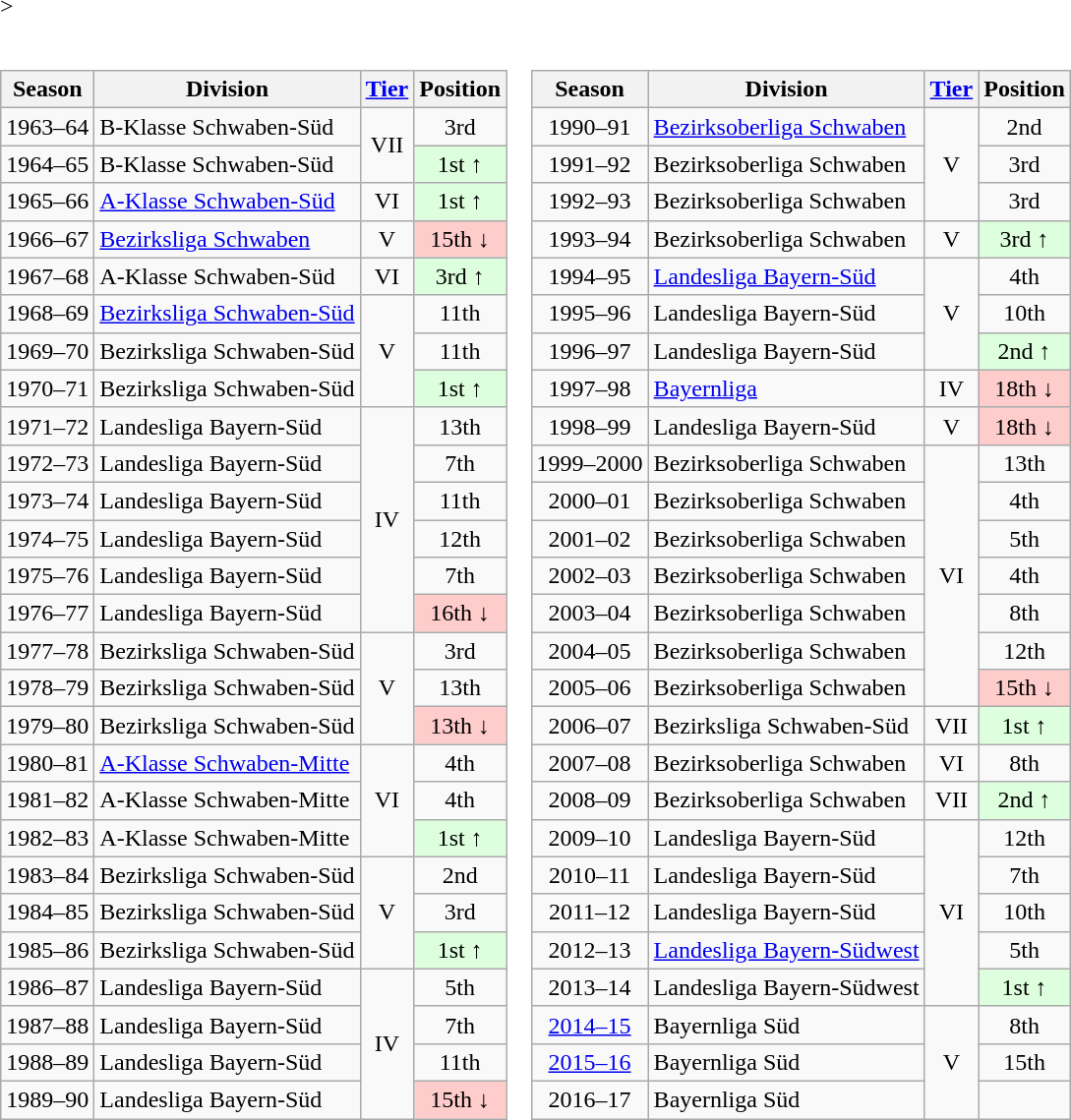<table border=0 cellpadding=0 cellspacing=0>>
<tr>
<td><br><table class="wikitable">
<tr>
<th>Season</th>
<th>Division</th>
<th><a href='#'>Tier</a></th>
<th>Position</th>
</tr>
<tr align="center">
<td>1963–64</td>
<td align="left">B-Klasse Schwaben-Süd</td>
<td rowspan=2>VII</td>
<td>3rd</td>
</tr>
<tr align="center">
<td>1964–65</td>
<td align="left">B-Klasse Schwaben-Süd</td>
<td style="background:#ddffdd">1st ↑</td>
</tr>
<tr align="center">
<td>1965–66</td>
<td align="left"><a href='#'>A-Klasse Schwaben-Süd</a></td>
<td>VI</td>
<td style="background:#ddffdd">1st ↑</td>
</tr>
<tr align="center">
<td>1966–67</td>
<td align="left"><a href='#'>Bezirksliga Schwaben</a></td>
<td>V</td>
<td style="background:#ffcccc">15th ↓</td>
</tr>
<tr align="center">
<td>1967–68</td>
<td align="left">A-Klasse Schwaben-Süd</td>
<td>VI</td>
<td style="background:#ddffdd">3rd ↑</td>
</tr>
<tr align="center">
<td>1968–69</td>
<td align="left"><a href='#'>Bezirksliga Schwaben-Süd</a></td>
<td rowspan=3>V</td>
<td>11th</td>
</tr>
<tr align="center">
<td>1969–70</td>
<td align="left">Bezirksliga Schwaben-Süd</td>
<td>11th</td>
</tr>
<tr align="center">
<td>1970–71</td>
<td align="left">Bezirksliga Schwaben-Süd</td>
<td style="background:#ddffdd">1st ↑</td>
</tr>
<tr align="center">
<td>1971–72</td>
<td align="left">Landesliga Bayern-Süd</td>
<td rowspan=6>IV</td>
<td>13th</td>
</tr>
<tr align="center">
<td>1972–73</td>
<td align="left">Landesliga Bayern-Süd</td>
<td>7th</td>
</tr>
<tr align="center">
<td>1973–74</td>
<td align="left">Landesliga Bayern-Süd</td>
<td>11th</td>
</tr>
<tr align="center">
<td>1974–75</td>
<td align="left">Landesliga Bayern-Süd</td>
<td>12th</td>
</tr>
<tr align="center">
<td>1975–76</td>
<td align="left">Landesliga Bayern-Süd</td>
<td>7th</td>
</tr>
<tr align="center">
<td>1976–77</td>
<td align="left">Landesliga Bayern-Süd</td>
<td style="background:#ffcccc">16th ↓</td>
</tr>
<tr align="center">
<td>1977–78</td>
<td align="left">Bezirksliga Schwaben-Süd</td>
<td rowspan=3>V</td>
<td>3rd</td>
</tr>
<tr align="center">
<td>1978–79</td>
<td align="left">Bezirksliga Schwaben-Süd</td>
<td>13th</td>
</tr>
<tr align="center">
<td>1979–80</td>
<td align="left">Bezirksliga Schwaben-Süd</td>
<td style="background:#ffcccc">13th ↓</td>
</tr>
<tr align="center">
<td>1980–81</td>
<td align="left"><a href='#'>A-Klasse Schwaben-Mitte</a></td>
<td rowspan=3>VI</td>
<td>4th</td>
</tr>
<tr align="center">
<td>1981–82</td>
<td align="left">A-Klasse Schwaben-Mitte</td>
<td>4th</td>
</tr>
<tr align="center">
<td>1982–83</td>
<td align="left">A-Klasse Schwaben-Mitte</td>
<td style="background:#ddffdd">1st ↑</td>
</tr>
<tr align="center">
<td>1983–84</td>
<td align="left">Bezirksliga Schwaben-Süd</td>
<td rowspan=3>V</td>
<td>2nd</td>
</tr>
<tr align="center">
<td>1984–85</td>
<td align="left">Bezirksliga Schwaben-Süd</td>
<td>3rd</td>
</tr>
<tr align="center">
<td>1985–86</td>
<td align="left">Bezirksliga Schwaben-Süd</td>
<td style="background:#ddffdd">1st ↑</td>
</tr>
<tr align="center">
<td>1986–87</td>
<td align="left">Landesliga Bayern-Süd</td>
<td rowspan=4>IV</td>
<td>5th</td>
</tr>
<tr align="center">
<td>1987–88</td>
<td align="left">Landesliga Bayern-Süd</td>
<td>7th</td>
</tr>
<tr align="center">
<td>1988–89</td>
<td align="left">Landesliga Bayern-Süd</td>
<td>11th</td>
</tr>
<tr align="center">
<td>1989–90</td>
<td align="left">Landesliga Bayern-Süd</td>
<td style="background:#ffcccc">15th ↓</td>
</tr>
</table>
</td>
<td><br><table class="wikitable">
<tr>
<th>Season</th>
<th>Division</th>
<th><a href='#'>Tier</a></th>
<th>Position</th>
</tr>
<tr align="center">
<td>1990–91</td>
<td align="left"><a href='#'>Bezirksoberliga Schwaben</a></td>
<td rowspan=3>V</td>
<td>2nd</td>
</tr>
<tr align="center">
<td>1991–92</td>
<td align="left">Bezirksoberliga Schwaben</td>
<td>3rd</td>
</tr>
<tr align="center">
<td>1992–93</td>
<td align="left">Bezirksoberliga Schwaben</td>
<td>3rd</td>
</tr>
<tr align="center">
<td>1993–94</td>
<td align="left">Bezirksoberliga Schwaben</td>
<td>V</td>
<td style="background:#ddffdd">3rd ↑</td>
</tr>
<tr align="center">
<td>1994–95</td>
<td align="left"><a href='#'>Landesliga Bayern-Süd</a></td>
<td rowspan=3>V</td>
<td>4th</td>
</tr>
<tr align="center">
<td>1995–96</td>
<td align="left">Landesliga Bayern-Süd</td>
<td>10th</td>
</tr>
<tr align="center">
<td>1996–97</td>
<td align="left">Landesliga Bayern-Süd</td>
<td style="background:#ddffdd">2nd ↑</td>
</tr>
<tr align="center">
<td>1997–98</td>
<td align="left"><a href='#'>Bayernliga</a></td>
<td>IV</td>
<td style="background:#ffcccc">18th ↓</td>
</tr>
<tr align="center">
<td>1998–99</td>
<td align="left">Landesliga Bayern-Süd</td>
<td>V</td>
<td style="background:#ffcccc">18th ↓</td>
</tr>
<tr align="center">
<td>1999–2000</td>
<td align="left">Bezirksoberliga Schwaben</td>
<td rowspan=7>VI</td>
<td>13th</td>
</tr>
<tr align="center">
<td>2000–01</td>
<td align="left">Bezirksoberliga Schwaben</td>
<td>4th</td>
</tr>
<tr align="center">
<td>2001–02</td>
<td align="left">Bezirksoberliga Schwaben</td>
<td>5th</td>
</tr>
<tr align="center">
<td>2002–03</td>
<td align="left">Bezirksoberliga Schwaben</td>
<td>4th</td>
</tr>
<tr align="center">
<td>2003–04</td>
<td align="left">Bezirksoberliga Schwaben</td>
<td>8th</td>
</tr>
<tr align="center">
<td>2004–05</td>
<td align="left">Bezirksoberliga Schwaben</td>
<td>12th</td>
</tr>
<tr align="center">
<td>2005–06</td>
<td align="left">Bezirksoberliga Schwaben</td>
<td style="background:#ffcccc">15th ↓</td>
</tr>
<tr align="center">
<td>2006–07</td>
<td align="left">Bezirksliga Schwaben-Süd</td>
<td>VII</td>
<td style="background:#ddffdd">1st ↑</td>
</tr>
<tr align="center">
<td>2007–08</td>
<td align="left">Bezirksoberliga Schwaben</td>
<td>VI</td>
<td>8th</td>
</tr>
<tr align="center">
<td>2008–09</td>
<td align="left">Bezirksoberliga Schwaben</td>
<td>VII</td>
<td style="background:#ddffdd">2nd ↑</td>
</tr>
<tr align="center">
<td>2009–10</td>
<td align="left">Landesliga Bayern-Süd</td>
<td rowspan=5>VI</td>
<td>12th</td>
</tr>
<tr align="center">
<td>2010–11</td>
<td align="left">Landesliga Bayern-Süd</td>
<td>7th</td>
</tr>
<tr align="center">
<td>2011–12</td>
<td align="left">Landesliga Bayern-Süd</td>
<td>10th</td>
</tr>
<tr align="center">
<td>2012–13</td>
<td align="left"><a href='#'>Landesliga Bayern-Südwest</a></td>
<td>5th</td>
</tr>
<tr align="center">
<td>2013–14</td>
<td align="left">Landesliga Bayern-Südwest</td>
<td style="background:#ddffdd">1st ↑</td>
</tr>
<tr align="center">
<td><a href='#'>2014–15</a></td>
<td align="left">Bayernliga Süd</td>
<td rowspan=3>V</td>
<td>8th</td>
</tr>
<tr align="center">
<td><a href='#'>2015–16</a></td>
<td align="left">Bayernliga Süd</td>
<td>15th</td>
</tr>
<tr align="center">
<td>2016–17</td>
<td align="left">Bayernliga Süd</td>
<td></td>
</tr>
</table>
</td>
</tr>
</table>
